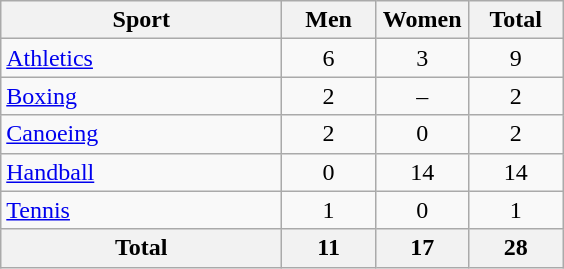<table class="wikitable sortable" style="text-align:center;">
<tr>
<th width=180>Sport</th>
<th width=55>Men</th>
<th width=55>Women</th>
<th width=55>Total</th>
</tr>
<tr>
<td align=left><a href='#'>Athletics</a></td>
<td>6</td>
<td>3</td>
<td>9</td>
</tr>
<tr>
<td align=left><a href='#'>Boxing</a></td>
<td>2</td>
<td>–</td>
<td>2</td>
</tr>
<tr>
<td align=left><a href='#'>Canoeing</a></td>
<td>2</td>
<td>0</td>
<td>2</td>
</tr>
<tr>
<td align=left><a href='#'>Handball</a></td>
<td>0</td>
<td>14</td>
<td>14</td>
</tr>
<tr>
<td align=left><a href='#'>Tennis</a></td>
<td>1</td>
<td>0</td>
<td>1</td>
</tr>
<tr>
<th>Total</th>
<th>11</th>
<th>17</th>
<th>28</th>
</tr>
</table>
